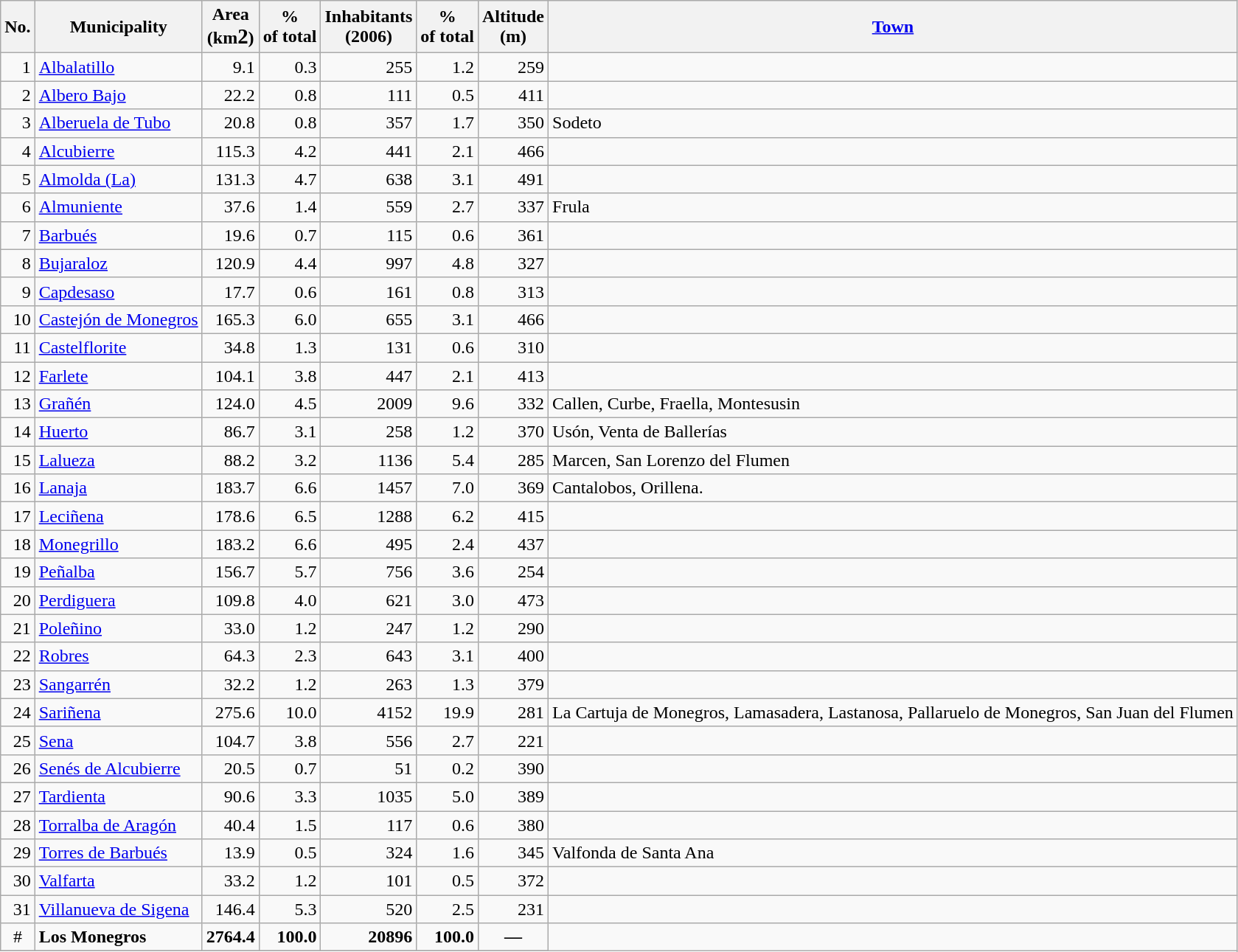<table class="wikitable sortable" align="center" bgcolor="silver" |->
<tr>
<th><strong>No.</strong></th>
<th><strong>Municipality</strong></th>
<th>Area<br>(km<big>2</big>)</th>
<th><strong>% <br>of total</strong></th>
<th>Inhabitants<br>(2006)</th>
<th><strong>% <br>of total</strong></th>
<th>Altitude<br>(m)</th>
<th><strong><a href='#'>Town</a></strong></th>
</tr>
<tr>
<td align="right">1</td>
<td align="left"><a href='#'>Albalatillo</a></td>
<td align="right">9.1</td>
<td align="right">0.3</td>
<td align="right">255</td>
<td align="right">1.2</td>
<td align="right">259</td>
<td align="left"></td>
</tr>
<tr>
<td align="right">2</td>
<td align="left"><a href='#'>Albero Bajo</a></td>
<td align="right">22.2</td>
<td align="right">0.8</td>
<td align="right">111</td>
<td align="right">0.5</td>
<td align="right">411</td>
<td align="left"></td>
</tr>
<tr>
<td align="right">3</td>
<td align="left"><a href='#'>Alberuela de Tubo</a></td>
<td align="right">20.8</td>
<td align="right">0.8</td>
<td align="right">357</td>
<td align="right">1.7</td>
<td align="right">350</td>
<td align="left">Sodeto</td>
</tr>
<tr>
<td align="right">4</td>
<td align="left"><a href='#'>Alcubierre</a></td>
<td align="right">115.3</td>
<td align="right">4.2</td>
<td align="right">441</td>
<td align="right">2.1</td>
<td align="right">466</td>
<td align="left"></td>
</tr>
<tr>
<td align="right">5</td>
<td align="left"><a href='#'>Almolda (La)</a></td>
<td align="right">131.3</td>
<td align="right">4.7</td>
<td align="right">638</td>
<td align="right">3.1</td>
<td align="right">491</td>
<td align="left"></td>
</tr>
<tr>
<td align="right">6</td>
<td align="left"><a href='#'>Almuniente</a></td>
<td align="right">37.6</td>
<td align="right">1.4</td>
<td align="right">559</td>
<td align="right">2.7</td>
<td align="right">337</td>
<td align="left">Frula</td>
</tr>
<tr>
<td align="right">7</td>
<td align="left"><a href='#'>Barbués</a></td>
<td align="right">19.6</td>
<td align="right">0.7</td>
<td align="right">115</td>
<td align="right">0.6</td>
<td align="right">361</td>
<td align="left"></td>
</tr>
<tr>
<td align="right">8</td>
<td align="left"><a href='#'>Bujaraloz</a></td>
<td align="right">120.9</td>
<td align="right">4.4</td>
<td align="right">997</td>
<td align="right">4.8</td>
<td align="right">327</td>
<td align="left"></td>
</tr>
<tr>
<td align="right">9</td>
<td align="left"><a href='#'>Capdesaso</a></td>
<td align="right">17.7</td>
<td align="right">0.6</td>
<td align="right">161</td>
<td align="right">0.8</td>
<td align="right">313</td>
<td align="left"></td>
</tr>
<tr>
<td align="right">10</td>
<td align="left"><a href='#'>Castejón de Monegros</a></td>
<td align="right">165.3</td>
<td align="right">6.0</td>
<td align="right">655</td>
<td align="right">3.1</td>
<td align="right">466</td>
<td align="left"></td>
</tr>
<tr>
<td align="right">11</td>
<td align="left"><a href='#'>Castelflorite</a></td>
<td align="right">34.8</td>
<td align="right">1.3</td>
<td align="right">131</td>
<td align="right">0.6</td>
<td align="right">310</td>
<td align="left"></td>
</tr>
<tr>
<td align="right">12</td>
<td align="left"><a href='#'>Farlete</a></td>
<td align="right">104.1</td>
<td align="right">3.8</td>
<td align="right">447</td>
<td align="right">2.1</td>
<td align="right">413</td>
<td align="left"></td>
</tr>
<tr>
<td align="right">13</td>
<td align="left"><a href='#'>Grañén</a></td>
<td align="right">124.0</td>
<td align="right">4.5</td>
<td align="right">2009</td>
<td align="right">9.6</td>
<td align="right">332</td>
<td align="left">Callen, Curbe, Fraella, Montesusin</td>
</tr>
<tr>
<td align="right">14</td>
<td align="left"><a href='#'>Huerto</a></td>
<td align="right">86.7</td>
<td align="right">3.1</td>
<td align="right">258</td>
<td align="right">1.2</td>
<td align="right">370</td>
<td align="left">Usón, Venta de Ballerías</td>
</tr>
<tr>
<td align="right">15</td>
<td align="left"><a href='#'>Lalueza</a></td>
<td align="right">88.2</td>
<td align="right">3.2</td>
<td align="right">1136</td>
<td align="right">5.4</td>
<td align="right">285</td>
<td align="left">Marcen, San Lorenzo del Flumen</td>
</tr>
<tr>
<td align="right">16</td>
<td align="left"><a href='#'>Lanaja</a></td>
<td align="right">183.7</td>
<td align="right">6.6</td>
<td align="right">1457</td>
<td align="right">7.0</td>
<td align="right">369</td>
<td align="left">Cantalobos, Orillena.</td>
</tr>
<tr>
<td align="right">17</td>
<td align="left"><a href='#'>Leciñena</a></td>
<td align="right">178.6</td>
<td align="right">6.5</td>
<td align="right">1288</td>
<td align="right">6.2</td>
<td align="right">415</td>
<td align="left"></td>
</tr>
<tr>
<td align="right">18</td>
<td align="left"><a href='#'>Monegrillo</a></td>
<td align="right">183.2</td>
<td align="right">6.6</td>
<td align="right">495</td>
<td align="right">2.4</td>
<td align="right">437</td>
<td align="left"></td>
</tr>
<tr>
<td align="right">19</td>
<td align="left"><a href='#'>Peñalba</a></td>
<td align="right">156.7</td>
<td align="right">5.7</td>
<td align="right">756</td>
<td align="right">3.6</td>
<td align="right">254</td>
<td align="left"></td>
</tr>
<tr>
<td align="right">20</td>
<td align="left"><a href='#'>Perdiguera</a></td>
<td align="right">109.8</td>
<td align="right">4.0</td>
<td align="right">621</td>
<td align="right">3.0</td>
<td align="right">473</td>
<td align="left"></td>
</tr>
<tr>
<td align="right">21</td>
<td align="left"><a href='#'>Poleñino</a></td>
<td align="right">33.0</td>
<td align="right">1.2</td>
<td align="right">247</td>
<td align="right">1.2</td>
<td align="right">290</td>
<td align="left"></td>
</tr>
<tr>
<td align="right">22</td>
<td align="left"><a href='#'>Robres</a></td>
<td align="right">64.3</td>
<td align="right">2.3</td>
<td align="right">643</td>
<td align="right">3.1</td>
<td align="right">400</td>
<td align="left"></td>
</tr>
<tr>
<td align="right">23</td>
<td align="left"><a href='#'>Sangarrén</a></td>
<td align="right">32.2</td>
<td align="right">1.2</td>
<td align="right">263</td>
<td align="right">1.3</td>
<td align="right">379</td>
<td align="left"></td>
</tr>
<tr>
<td align="right">24</td>
<td align="left"><a href='#'>Sariñena</a></td>
<td align="right">275.6</td>
<td align="right">10.0</td>
<td align="right">4152</td>
<td align="right">19.9</td>
<td align="right">281</td>
<td align="left">La Cartuja de Monegros, Lamasadera, Lastanosa, Pallaruelo de Monegros, San Juan del Flumen</td>
</tr>
<tr>
<td align="right">25</td>
<td align="left"><a href='#'>Sena</a></td>
<td align="right">104.7</td>
<td align="right">3.8</td>
<td align="right">556</td>
<td align="right">2.7</td>
<td align="right">221</td>
<td align="left"></td>
</tr>
<tr>
<td align="right">26</td>
<td align="left"><a href='#'>Senés de Alcubierre</a></td>
<td align="right">20.5</td>
<td align="right">0.7</td>
<td align="right">51</td>
<td align="right">0.2</td>
<td align="right">390</td>
<td align="left"></td>
</tr>
<tr>
<td align="right">27</td>
<td align="left"><a href='#'>Tardienta</a></td>
<td align="right">90.6</td>
<td align="right">3.3</td>
<td align="right">1035</td>
<td align="right">5.0</td>
<td align="right">389</td>
<td align="left"></td>
</tr>
<tr>
<td align="right">28</td>
<td align="left"><a href='#'>Torralba de Aragón</a></td>
<td align="right">40.4</td>
<td align="right">1.5</td>
<td align="right">117</td>
<td align="right">0.6</td>
<td align="right">380</td>
<td align="left"></td>
</tr>
<tr>
<td align="right">29</td>
<td align="left"><a href='#'>Torres de Barbués</a></td>
<td align="right">13.9</td>
<td align="right">0.5</td>
<td align="right">324</td>
<td align="right">1.6</td>
<td align="right">345</td>
<td align="left">Valfonda de Santa Ana</td>
</tr>
<tr>
<td align="right">30</td>
<td align="left"><a href='#'>Valfarta</a></td>
<td align="right">33.2</td>
<td align="right">1.2</td>
<td align="right">101</td>
<td align="right">0.5</td>
<td align="right">372</td>
<td align="left"></td>
</tr>
<tr>
<td align="right">31</td>
<td align="left"><a href='#'>Villanueva de Sigena</a></td>
<td align="right">146.4</td>
<td align="right">5.3</td>
<td align="right">520</td>
<td align="right">2.5</td>
<td align="right">231</td>
<td align="left"></td>
</tr>
<tr>
<td align="center">#</td>
<td><strong>Los Monegros</strong></td>
<td align="right"><strong>2764.4</strong></td>
<td align="right"><strong>100.0</strong></td>
<td align="right"><strong>20896</strong></td>
<td align="right"><strong>100.0</strong></td>
<td align="center"><strong>—</strong></td>
</tr>
<tr>
</tr>
</table>
